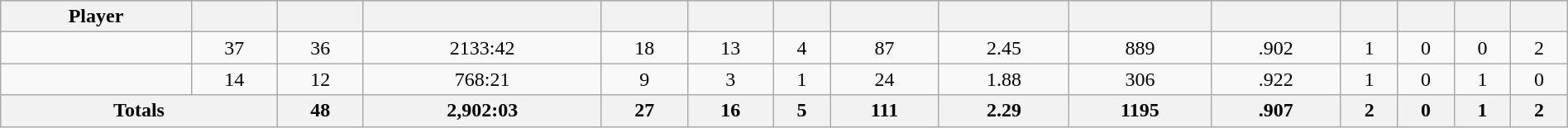<table class="wikitable sortable" style="width:100%;">
<tr style="text-align:center; background:#ddd;">
<th>Player</th>
<th></th>
<th></th>
<th></th>
<th></th>
<th></th>
<th></th>
<th></th>
<th></th>
<th></th>
<th></th>
<th></th>
<th></th>
<th></th>
<th></th>
</tr>
<tr align=center>
<td style=white-space:nowrap></td>
<td>37</td>
<td>36</td>
<td>2133:42</td>
<td>18</td>
<td>13</td>
<td>4</td>
<td>87</td>
<td>2.45</td>
<td>889</td>
<td>.902</td>
<td>1</td>
<td>0</td>
<td>0</td>
<td>2</td>
</tr>
<tr align=center>
<td style=white-space:nowrap></td>
<td>14</td>
<td>12</td>
<td>768:21</td>
<td>9</td>
<td>3</td>
<td>1</td>
<td>24</td>
<td>1.88</td>
<td>306</td>
<td>.922</td>
<td>1</td>
<td>0</td>
<td>1</td>
<td>0</td>
</tr>
<tr class="unsortable">
<th colspan=2>Totals</th>
<th>48</th>
<th>2,902:03</th>
<th>27</th>
<th>16</th>
<th>5</th>
<th>111</th>
<th>2.29</th>
<th>1195</th>
<th>.907</th>
<th>2</th>
<th>0</th>
<th>1</th>
<th>2</th>
</tr>
</table>
